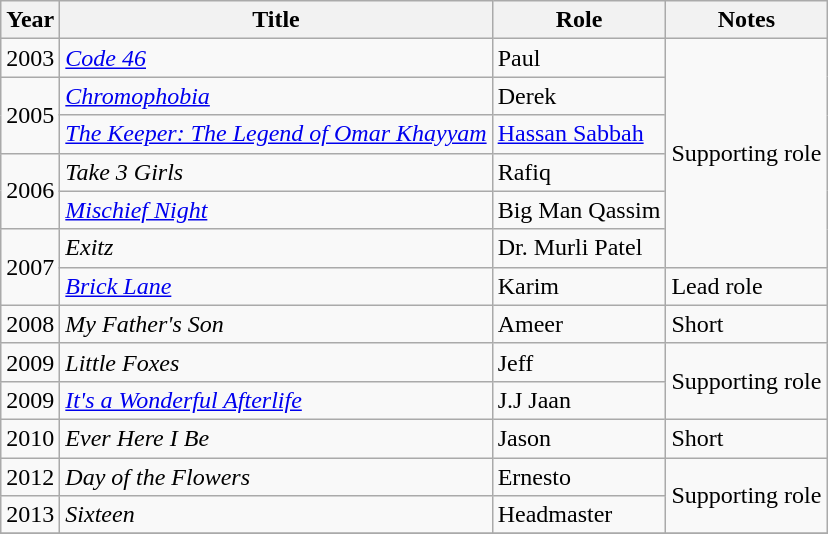<table class="wikitable sortable">
<tr>
<th>Year</th>
<th>Title</th>
<th>Role</th>
<th>Notes</th>
</tr>
<tr>
<td rowspan="1">2003</td>
<td><em><a href='#'>Code 46</a></em></td>
<td>Paul</td>
<td rowspan="6">Supporting role</td>
</tr>
<tr>
<td rowspan="2">2005</td>
<td><em><a href='#'>Chromophobia</a></em></td>
<td>Derek</td>
</tr>
<tr>
<td><em><a href='#'>The Keeper: The Legend of Omar Khayyam</a></em></td>
<td><a href='#'>Hassan Sabbah</a></td>
</tr>
<tr>
<td rowspan="2">2006</td>
<td><em>Take 3 Girls</em></td>
<td>Rafiq</td>
</tr>
<tr>
<td><em><a href='#'>Mischief Night</a></em></td>
<td>Big Man Qassim</td>
</tr>
<tr>
<td rowspan="2">2007</td>
<td><em>Exitz</em></td>
<td>Dr. Murli Patel</td>
</tr>
<tr>
<td><em><a href='#'>Brick Lane</a></em></td>
<td>Karim</td>
<td>Lead role</td>
</tr>
<tr>
<td rowspan="1">2008</td>
<td><em>My Father's Son</em></td>
<td>Ameer</td>
<td>Short</td>
</tr>
<tr>
<td rowspan="1">2009</td>
<td><em>Little Foxes</em></td>
<td>Jeff</td>
<td rowspan="2">Supporting role</td>
</tr>
<tr>
<td rowspan="1">2009</td>
<td><em><a href='#'>It's a Wonderful Afterlife</a></em></td>
<td>J.J Jaan</td>
</tr>
<tr>
<td rowspan="1">2010</td>
<td><em>Ever Here I Be</em></td>
<td>Jason</td>
<td>Short</td>
</tr>
<tr>
<td rowspan="1">2012</td>
<td><em>Day of the Flowers</em></td>
<td>Ernesto</td>
<td rowspan="2">Supporting role</td>
</tr>
<tr>
<td rowspan="1">2013</td>
<td><em>Sixteen</em></td>
<td>Headmaster</td>
</tr>
<tr>
</tr>
</table>
